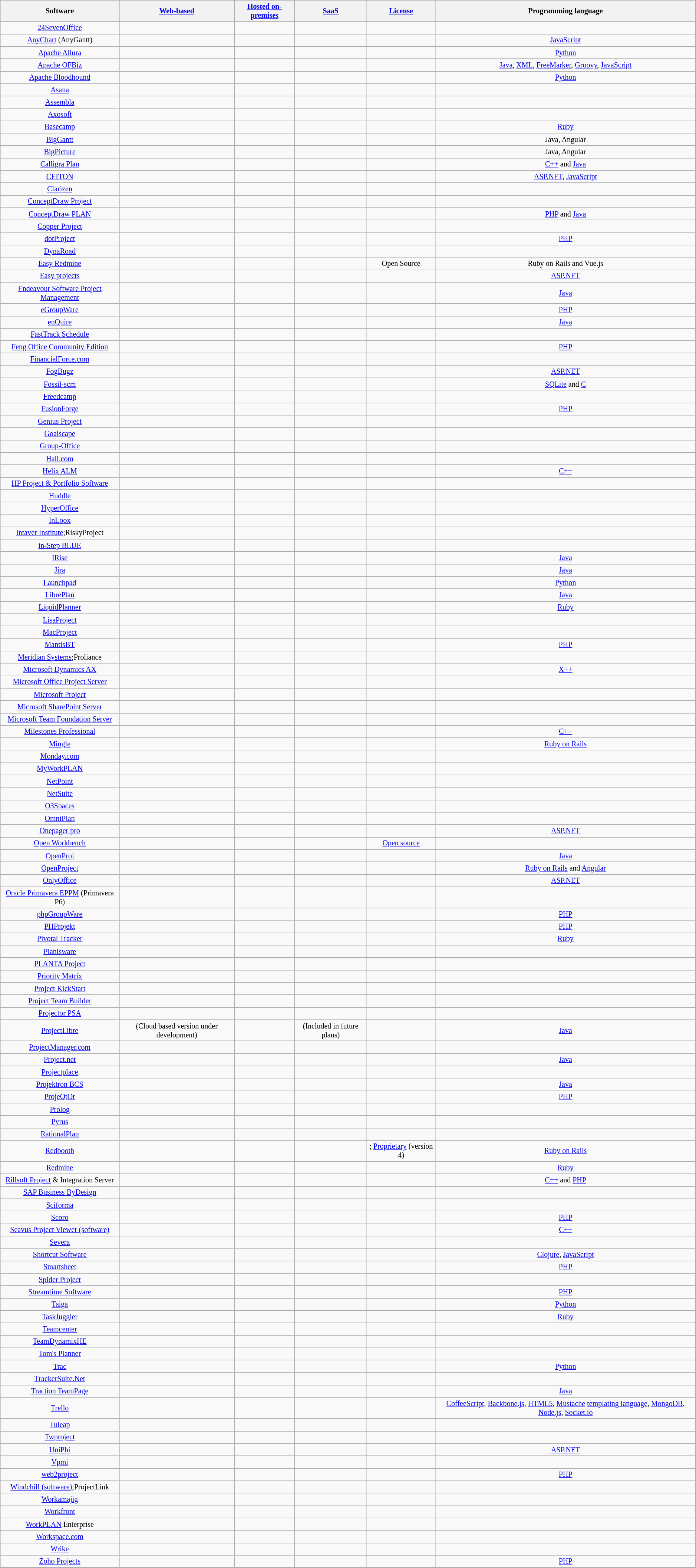<table class="wikitable sortable sticky-header" style="font-size: smaller; text-align: center;">
<tr>
<th><strong>Software</strong></th>
<th><a href='#'>Web-based</a></th>
<th><a href='#'>Hosted on-premises</a></th>
<th><a href='#'>SaaS</a></th>
<th><a href='#'>License</a></th>
<th>Programming language</th>
</tr>
<tr>
<td><a href='#'>24SevenOffice</a></td>
<td></td>
<td></td>
<td></td>
<td></td>
<td></td>
</tr>
<tr>
<td><a href='#'>AnyChart</a> (AnyGantt)</td>
<td></td>
<td></td>
<td></td>
<td></td>
<td><a href='#'>JavaScript</a></td>
</tr>
<tr>
<td><a href='#'>Apache Allura</a></td>
<td></td>
<td></td>
<td></td>
<td></td>
<td><a href='#'>Python</a></td>
</tr>
<tr>
<td><a href='#'>Apache OFBiz</a></td>
<td></td>
<td></td>
<td></td>
<td></td>
<td><a href='#'>Java</a>, <a href='#'>XML</a>, <a href='#'>FreeMarker</a>, <a href='#'>Groovy</a>, <a href='#'>JavaScript</a></td>
</tr>
<tr>
<td><a href='#'>Apache Bloodhound</a></td>
<td></td>
<td></td>
<td></td>
<td></td>
<td><a href='#'>Python</a></td>
</tr>
<tr>
<td><a href='#'>Asana</a></td>
<td></td>
<td></td>
<td></td>
<td></td>
<td></td>
</tr>
<tr>
<td><a href='#'>Assembla</a></td>
<td></td>
<td></td>
<td></td>
<td></td>
<td></td>
</tr>
<tr>
<td><a href='#'>Axosoft</a></td>
<td></td>
<td></td>
<td></td>
<td></td>
<td></td>
</tr>
<tr>
<td><a href='#'>Basecamp</a></td>
<td></td>
<td></td>
<td></td>
<td></td>
<td><a href='#'>Ruby</a></td>
</tr>
<tr>
<td><a href='#'>BigGantt</a></td>
<td></td>
<td></td>
<td></td>
<td></td>
<td>Java, Angular</td>
</tr>
<tr>
<td><a href='#'>BigPicture</a></td>
<td></td>
<td></td>
<td></td>
<td></td>
<td>Java, Angular</td>
</tr>
<tr>
<td><a href='#'>Calligra Plan</a></td>
<td></td>
<td></td>
<td></td>
<td></td>
<td><a href='#'>C++</a> and <a href='#'>Java</a></td>
</tr>
<tr>
<td><a href='#'>CEITON</a></td>
<td></td>
<td></td>
<td></td>
<td></td>
<td><a href='#'>ASP.NET</a>, <a href='#'>JavaScript</a></td>
</tr>
<tr>
<td><a href='#'>Clarizen</a></td>
<td></td>
<td></td>
<td></td>
<td></td>
<td></td>
</tr>
<tr>
<td><a href='#'>ConceptDraw Project</a></td>
<td></td>
<td></td>
<td></td>
<td></td>
<td></td>
</tr>
<tr>
<td><a href='#'>ConceptDraw PLAN</a></td>
<td></td>
<td></td>
<td></td>
<td></td>
<td><a href='#'>PHP</a> and <a href='#'>Java</a></td>
</tr>
<tr>
<td><a href='#'>Copper Project</a></td>
<td></td>
<td></td>
<td></td>
<td></td>
<td></td>
</tr>
<tr>
<td><a href='#'>dotProject</a></td>
<td></td>
<td></td>
<td></td>
<td></td>
<td><a href='#'>PHP</a></td>
</tr>
<tr>
<td><a href='#'>DynaRoad</a></td>
<td></td>
<td></td>
<td></td>
<td></td>
<td></td>
</tr>
<tr>
<td><a href='#'>Easy Redmine</a></td>
<td></td>
<td></td>
<td></td>
<td>Open Source</td>
<td>Ruby on Rails and Vue.js</td>
</tr>
<tr>
<td><a href='#'>Easy projects</a></td>
<td></td>
<td></td>
<td></td>
<td></td>
<td><a href='#'>ASP.NET</a></td>
</tr>
<tr>
<td><a href='#'>Endeavour Software Project Management</a></td>
<td></td>
<td></td>
<td></td>
<td></td>
<td><a href='#'>Java</a></td>
</tr>
<tr>
<td><a href='#'>eGroupWare</a></td>
<td></td>
<td></td>
<td></td>
<td></td>
<td><a href='#'>PHP</a></td>
</tr>
<tr>
<td><a href='#'>enQuire</a></td>
<td></td>
<td></td>
<td></td>
<td></td>
<td><a href='#'>Java</a></td>
</tr>
<tr>
<td><a href='#'>FastTrack Schedule</a></td>
<td></td>
<td></td>
<td></td>
<td></td>
<td></td>
</tr>
<tr>
<td><a href='#'>Feng Office Community Edition</a></td>
<td></td>
<td></td>
<td></td>
<td></td>
<td><a href='#'>PHP</a></td>
</tr>
<tr>
<td><a href='#'>FinancialForce.com</a></td>
<td></td>
<td></td>
<td></td>
<td></td>
<td></td>
</tr>
<tr>
<td><a href='#'>FogBugz</a></td>
<td></td>
<td></td>
<td></td>
<td></td>
<td><a href='#'>ASP.NET</a></td>
</tr>
<tr>
<td><a href='#'>Fossil-scm</a></td>
<td></td>
<td></td>
<td></td>
<td></td>
<td><a href='#'>SQLite</a> and <a href='#'>C</a></td>
</tr>
<tr>
<td><a href='#'>Freedcamp</a></td>
<td></td>
<td></td>
<td></td>
<td></td>
<td></td>
</tr>
<tr>
<td><a href='#'>FusionForge</a></td>
<td></td>
<td></td>
<td></td>
<td></td>
<td><a href='#'>PHP</a></td>
</tr>
<tr>
<td><a href='#'>Genius Project</a></td>
<td></td>
<td></td>
<td></td>
<td></td>
<td></td>
</tr>
<tr>
<td><a href='#'>Goalscape</a></td>
<td></td>
<td></td>
<td></td>
<td></td>
<td></td>
</tr>
<tr>
<td><a href='#'>Group-Office</a></td>
<td></td>
<td></td>
<td></td>
<td></td>
<td></td>
</tr>
<tr>
<td><a href='#'>Hall.com</a></td>
<td></td>
<td></td>
<td></td>
<td></td>
<td></td>
</tr>
<tr>
<td><a href='#'>Helix ALM</a></td>
<td></td>
<td></td>
<td></td>
<td></td>
<td><a href='#'>C++</a></td>
</tr>
<tr>
<td><a href='#'>HP Project & Portfolio Software</a></td>
<td></td>
<td></td>
<td></td>
<td></td>
<td></td>
</tr>
<tr>
<td><a href='#'>Huddle</a></td>
<td></td>
<td></td>
<td></td>
<td></td>
<td></td>
</tr>
<tr>
<td><a href='#'>HyperOffice</a></td>
<td></td>
<td></td>
<td></td>
<td></td>
<td></td>
</tr>
<tr>
<td><a href='#'>InLoox</a></td>
<td></td>
<td></td>
<td></td>
<td></td>
<td></td>
</tr>
<tr>
<td><a href='#'>Intaver Institute</a>;RiskyProject</td>
<td></td>
<td></td>
<td></td>
<td></td>
<td></td>
</tr>
<tr>
<td><a href='#'>in-Step BLUE</a></td>
<td></td>
<td></td>
<td></td>
<td></td>
<td></td>
</tr>
<tr>
<td><a href='#'>IRise</a></td>
<td></td>
<td></td>
<td></td>
<td></td>
<td><a href='#'>Java</a></td>
</tr>
<tr>
<td><a href='#'>Jira</a></td>
<td></td>
<td></td>
<td></td>
<td></td>
<td><a href='#'>Java</a></td>
</tr>
<tr>
<td><a href='#'>Launchpad</a></td>
<td></td>
<td></td>
<td></td>
<td></td>
<td><a href='#'>Python</a></td>
</tr>
<tr>
<td><a href='#'>LibrePlan</a></td>
<td></td>
<td></td>
<td></td>
<td></td>
<td><a href='#'>Java</a></td>
</tr>
<tr>
<td><a href='#'>LiquidPlanner</a></td>
<td></td>
<td></td>
<td></td>
<td></td>
<td><a href='#'>Ruby</a></td>
</tr>
<tr>
<td><a href='#'>LisaProject</a></td>
<td></td>
<td></td>
<td></td>
<td></td>
<td></td>
</tr>
<tr>
<td><a href='#'>MacProject</a></td>
<td></td>
<td></td>
<td></td>
<td></td>
<td></td>
</tr>
<tr>
<td><a href='#'>MantisBT</a></td>
<td></td>
<td></td>
<td></td>
<td></td>
<td><a href='#'>PHP</a></td>
</tr>
<tr>
<td><a href='#'>Meridian Systems</a>;Proliance</td>
<td></td>
<td></td>
<td></td>
<td></td>
<td></td>
</tr>
<tr>
<td><a href='#'>Microsoft Dynamics AX</a></td>
<td></td>
<td></td>
<td></td>
<td></td>
<td><a href='#'>X++</a></td>
</tr>
<tr>
<td><a href='#'>Microsoft Office Project Server</a></td>
<td></td>
<td></td>
<td></td>
<td></td>
<td></td>
</tr>
<tr>
<td><a href='#'>Microsoft Project</a></td>
<td></td>
<td></td>
<td></td>
<td></td>
<td></td>
</tr>
<tr>
<td><a href='#'>Microsoft SharePoint Server</a></td>
<td></td>
<td></td>
<td></td>
<td></td>
<td></td>
</tr>
<tr>
<td><a href='#'>Microsoft Team Foundation Server</a></td>
<td></td>
<td></td>
<td></td>
<td></td>
<td></td>
</tr>
<tr>
<td><a href='#'>Milestones Professional</a></td>
<td></td>
<td></td>
<td></td>
<td></td>
<td><a href='#'>C++</a></td>
</tr>
<tr>
<td><a href='#'>Mingle</a></td>
<td></td>
<td></td>
<td></td>
<td></td>
<td><a href='#'>Ruby on Rails</a></td>
</tr>
<tr>
<td><a href='#'>Monday.com</a></td>
<td></td>
<td></td>
<td></td>
<td></td>
<td></td>
</tr>
<tr>
<td><a href='#'>MyWorkPLAN</a></td>
<td></td>
<td></td>
<td></td>
<td></td>
<td></td>
</tr>
<tr>
<td><a href='#'>NetPoint</a></td>
<td></td>
<td></td>
<td></td>
<td></td>
<td></td>
</tr>
<tr>
<td><a href='#'>NetSuite</a></td>
<td></td>
<td></td>
<td></td>
<td></td>
<td></td>
</tr>
<tr>
<td><a href='#'>O3Spaces</a></td>
<td></td>
<td></td>
<td></td>
<td></td>
<td></td>
</tr>
<tr>
<td><a href='#'>OmniPlan</a></td>
<td></td>
<td></td>
<td></td>
<td></td>
<td></td>
</tr>
<tr>
<td><a href='#'>Onepager pro</a></td>
<td></td>
<td></td>
<td></td>
<td></td>
<td><a href='#'>ASP.NET</a></td>
</tr>
<tr>
<td><a href='#'>Open Workbench</a></td>
<td></td>
<td></td>
<td></td>
<td><a href='#'>Open source</a></td>
<td></td>
</tr>
<tr>
<td><a href='#'>OpenProj</a></td>
<td></td>
<td></td>
<td></td>
<td></td>
<td><a href='#'>Java</a></td>
</tr>
<tr>
<td><a href='#'>OpenProject</a></td>
<td></td>
<td></td>
<td></td>
<td></td>
<td><a href='#'>Ruby on Rails</a> and <a href='#'>Angular</a></td>
</tr>
<tr>
<td><a href='#'>OnlyOffice</a></td>
<td></td>
<td></td>
<td></td>
<td></td>
<td><a href='#'>ASP.NET</a></td>
</tr>
<tr>
<td><a href='#'>Oracle Primavera EPPM</a> (Primavera P6)</td>
<td></td>
<td></td>
<td></td>
<td></td>
<td></td>
</tr>
<tr>
<td><a href='#'>phpGroupWare</a></td>
<td></td>
<td></td>
<td></td>
<td></td>
<td><a href='#'>PHP</a></td>
</tr>
<tr>
<td><a href='#'>PHProjekt</a></td>
<td></td>
<td></td>
<td></td>
<td></td>
<td><a href='#'>PHP</a></td>
</tr>
<tr>
<td><a href='#'>Pivotal Tracker</a></td>
<td></td>
<td></td>
<td></td>
<td></td>
<td><a href='#'>Ruby</a></td>
</tr>
<tr>
<td><a href='#'>Planisware</a></td>
<td></td>
<td></td>
<td></td>
<td></td>
<td></td>
</tr>
<tr>
<td><a href='#'>PLANTA Project</a></td>
<td></td>
<td></td>
<td></td>
<td></td>
<td></td>
</tr>
<tr>
<td><a href='#'>Priority Matrix</a></td>
<td></td>
<td></td>
<td></td>
<td></td>
<td></td>
</tr>
<tr>
<td><a href='#'>Project KickStart</a></td>
<td></td>
<td></td>
<td></td>
<td></td>
<td></td>
</tr>
<tr>
<td><a href='#'>Project Team Builder</a></td>
<td></td>
<td></td>
<td></td>
<td></td>
<td></td>
</tr>
<tr>
<td><a href='#'>Projector PSA</a></td>
<td></td>
<td></td>
<td></td>
<td></td>
<td></td>
</tr>
<tr>
<td><a href='#'>ProjectLibre</a></td>
<td>  (Cloud based version under development)</td>
<td></td>
<td> (Included in future plans)</td>
<td></td>
<td><a href='#'>Java</a></td>
</tr>
<tr>
<td><a href='#'>ProjectManager.com</a></td>
<td></td>
<td></td>
<td></td>
<td></td>
<td></td>
</tr>
<tr>
<td><a href='#'>Project.net</a></td>
<td></td>
<td></td>
<td></td>
<td></td>
<td><a href='#'>Java</a></td>
</tr>
<tr>
<td><a href='#'>Projectplace</a></td>
<td></td>
<td></td>
<td></td>
<td></td>
<td></td>
</tr>
<tr>
<td><a href='#'>Projektron BCS</a></td>
<td></td>
<td></td>
<td></td>
<td></td>
<td><a href='#'>Java</a></td>
</tr>
<tr>
<td><a href='#'>ProjeQtOr</a></td>
<td></td>
<td></td>
<td></td>
<td></td>
<td><a href='#'>PHP</a></td>
</tr>
<tr>
<td><a href='#'>Prolog</a></td>
<td></td>
<td></td>
<td></td>
<td></td>
<td></td>
</tr>
<tr>
<td><a href='#'>Pyrus</a></td>
<td></td>
<td></td>
<td></td>
<td></td>
<td></td>
</tr>
<tr>
<td><a href='#'>RationalPlan</a></td>
<td></td>
<td></td>
<td></td>
<td></td>
<td></td>
</tr>
<tr>
<td><a href='#'>Redbooth</a></td>
<td></td>
<td></td>
<td></td>
<td>; <a href='#'>Proprietary</a> (version 4)</td>
<td><a href='#'>Ruby on Rails</a></td>
</tr>
<tr>
<td><a href='#'>Redmine</a></td>
<td></td>
<td></td>
<td></td>
<td></td>
<td><a href='#'>Ruby</a></td>
</tr>
<tr>
<td><a href='#'>Rillsoft Project</a> & Integration Server</td>
<td></td>
<td></td>
<td></td>
<td></td>
<td><a href='#'>C++</a> and <a href='#'>PHP</a></td>
</tr>
<tr>
<td><a href='#'>SAP Business ByDesign</a></td>
<td></td>
<td></td>
<td></td>
<td></td>
<td></td>
</tr>
<tr>
<td><a href='#'>Sciforma</a></td>
<td></td>
<td></td>
<td></td>
<td></td>
<td></td>
</tr>
<tr>
<td><a href='#'>Scoro</a></td>
<td></td>
<td></td>
<td></td>
<td></td>
<td><a href='#'>PHP</a></td>
</tr>
<tr>
<td><a href='#'>Seavus Project Viewer (software)</a></td>
<td></td>
<td></td>
<td></td>
<td></td>
<td><a href='#'>C++</a></td>
</tr>
<tr>
<td><a href='#'>Severa</a></td>
<td></td>
<td></td>
<td></td>
<td></td>
<td></td>
</tr>
<tr>
<td><a href='#'>Shortcut Software</a></td>
<td></td>
<td></td>
<td></td>
<td></td>
<td><a href='#'>Clojure</a>, <a href='#'>JavaScript</a></td>
</tr>
<tr>
<td><a href='#'>Smartsheet</a></td>
<td></td>
<td></td>
<td></td>
<td></td>
<td><a href='#'>PHP</a></td>
</tr>
<tr>
<td><a href='#'>Spider Project</a></td>
<td></td>
<td></td>
<td></td>
<td></td>
<td></td>
</tr>
<tr>
<td><a href='#'>Streamtime Software</a></td>
<td></td>
<td></td>
<td></td>
<td></td>
<td><a href='#'>PHP</a></td>
</tr>
<tr>
<td><a href='#'>Taiga</a></td>
<td></td>
<td></td>
<td></td>
<td></td>
<td><a href='#'>Python</a></td>
</tr>
<tr>
<td><a href='#'>TaskJuggler</a></td>
<td></td>
<td></td>
<td></td>
<td></td>
<td><a href='#'>Ruby</a></td>
</tr>
<tr>
<td><a href='#'>Teamcenter</a></td>
<td></td>
<td></td>
<td></td>
<td></td>
<td></td>
</tr>
<tr>
<td><a href='#'>TeamDynamixHE</a></td>
<td></td>
<td></td>
<td></td>
<td></td>
<td></td>
</tr>
<tr>
<td><a href='#'>Tom's Planner</a></td>
<td></td>
<td></td>
<td></td>
<td></td>
<td></td>
</tr>
<tr>
<td><a href='#'>Trac</a></td>
<td></td>
<td></td>
<td></td>
<td></td>
<td><a href='#'>Python</a></td>
</tr>
<tr>
<td><a href='#'>TrackerSuite.Net</a></td>
<td></td>
<td></td>
<td></td>
<td></td>
<td></td>
</tr>
<tr>
<td><a href='#'>Traction TeamPage</a></td>
<td></td>
<td></td>
<td></td>
<td></td>
<td><a href='#'>Java</a></td>
</tr>
<tr>
<td><a href='#'>Trello</a></td>
<td></td>
<td></td>
<td></td>
<td></td>
<td><a href='#'>CoffeeScript</a>, <a href='#'>Backbone.js</a>, <a href='#'>HTML5</a>, <a href='#'>Mustache</a> <a href='#'>templating language</a>, <a href='#'>MongoDB</a>, <a href='#'>Node.js</a>, <a href='#'>Socket.io</a></td>
</tr>
<tr>
<td><a href='#'>Tuleap</a></td>
<td></td>
<td></td>
<td></td>
<td></td>
<td></td>
</tr>
<tr>
<td><a href='#'>Twproject</a></td>
<td></td>
<td></td>
<td></td>
<td></td>
<td></td>
</tr>
<tr>
<td><a href='#'>UniPhi</a></td>
<td></td>
<td></td>
<td></td>
<td></td>
<td><a href='#'>ASP.NET</a></td>
</tr>
<tr>
<td><a href='#'>Vpmi</a></td>
<td></td>
<td></td>
<td></td>
<td></td>
<td></td>
</tr>
<tr>
<td><a href='#'>web2project</a></td>
<td></td>
<td></td>
<td></td>
<td></td>
<td><a href='#'>PHP</a></td>
</tr>
<tr>
<td><a href='#'>Windchill (software)</a>;ProjectLink</td>
<td></td>
<td></td>
<td></td>
<td></td>
<td></td>
</tr>
<tr>
<td><a href='#'>Workamajig</a></td>
<td></td>
<td></td>
<td></td>
<td></td>
<td></td>
</tr>
<tr>
<td><a href='#'>Workfront</a></td>
<td></td>
<td></td>
<td></td>
<td></td>
<td></td>
</tr>
<tr>
<td><a href='#'>WorkPLAN</a> Enterprise</td>
<td></td>
<td></td>
<td></td>
<td></td>
<td></td>
</tr>
<tr>
<td><a href='#'>Workspace.com</a></td>
<td></td>
<td></td>
<td></td>
<td></td>
<td></td>
</tr>
<tr>
<td><a href='#'>Wrike</a></td>
<td></td>
<td></td>
<td></td>
<td></td>
<td></td>
</tr>
<tr>
<td><a href='#'>Zoho Projects</a></td>
<td></td>
<td></td>
<td></td>
<td></td>
<td><a href='#'>PHP</a></td>
</tr>
</table>
